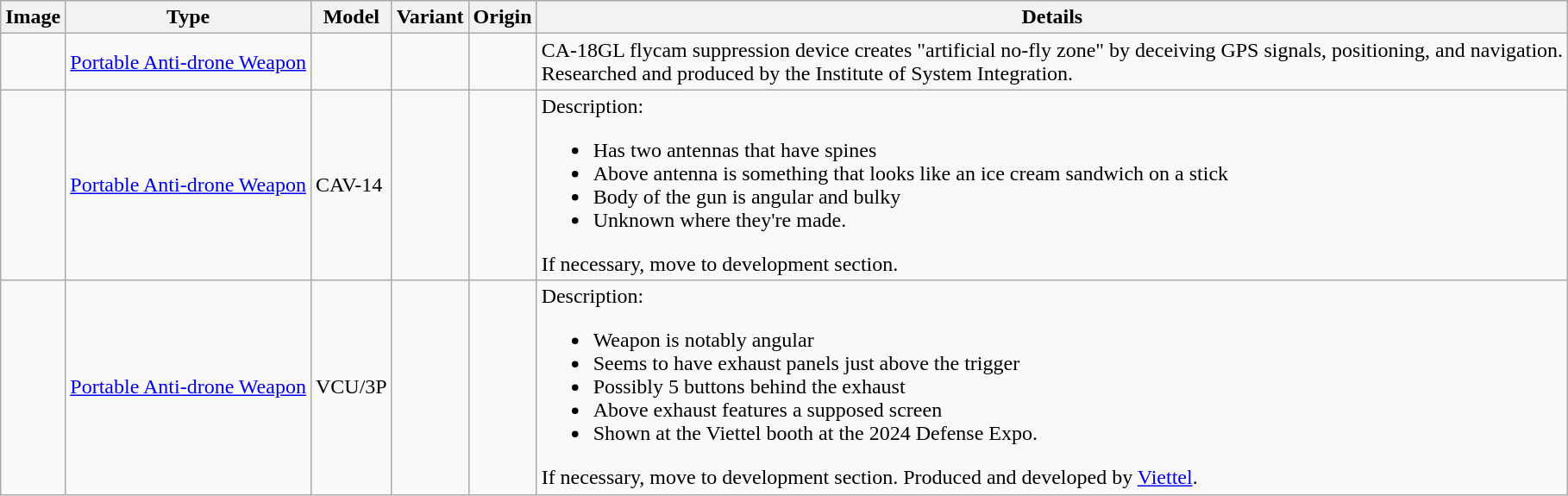<table class="wikitable">
<tr>
<th>Image</th>
<th>Type</th>
<th>Model</th>
<th>Variant</th>
<th>Origin</th>
<th>Details</th>
</tr>
<tr>
<td></td>
<td><a href='#'>Portable Anti-drone Weapon</a></td>
<td></td>
<td></td>
<td></td>
<td>CA-18GL flycam suppression device creates "artificial no-fly zone" by deceiving GPS signals, positioning, and navigation.<br>Researched and produced by the Institute of System Integration.</td>
</tr>
<tr>
<td></td>
<td><a href='#'>Portable Anti-drone Weapon</a></td>
<td>CAV-14</td>
<td></td>
<td></td>
<td>Description:<br><ul><li>Has two antennas that have spines</li><li>Above antenna is something that looks like an ice cream sandwich on a stick</li><li>Body of the gun is angular and bulky</li><li>Unknown where they're made.</li></ul>If necessary, move to development section.</td>
</tr>
<tr>
<td></td>
<td><a href='#'>Portable Anti-drone Weapon</a></td>
<td>VCU/3P</td>
<td></td>
<td></td>
<td>Description:<br><ul><li>Weapon is notably angular</li><li>Seems to have exhaust panels just above the trigger</li><li>Possibly 5 buttons behind the exhaust</li><li>Above exhaust features a supposed screen</li><li>Shown at the Viettel booth at the 2024 Defense Expo.</li></ul>If necessary, move to development section. Produced and developed by <a href='#'>Viettel</a>.</td>
</tr>
</table>
